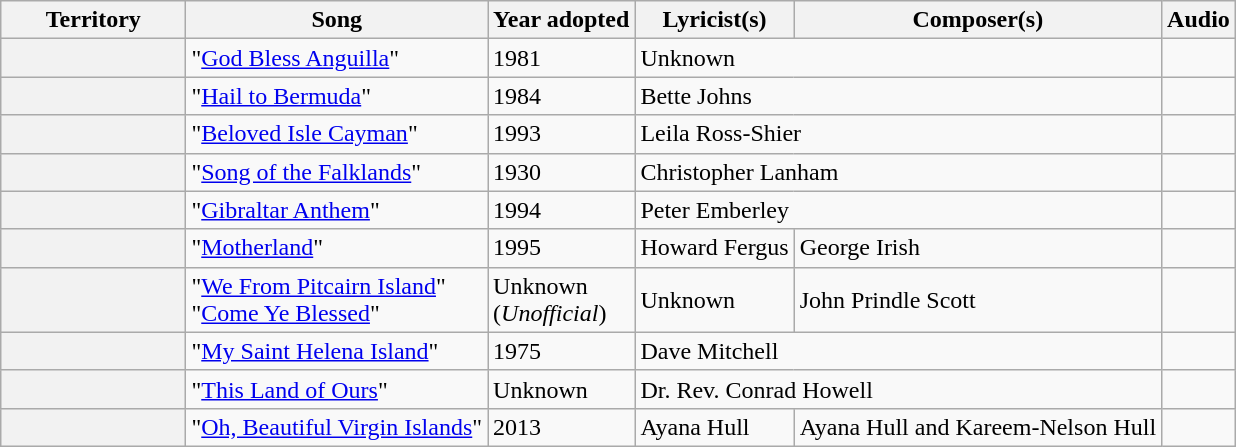<table class="wikitable sortable plainrowheaders">
<tr>
<th scope="col" style="width:15%;">Territory</th>
<th scope="col">Song</th>
<th scope="col">Year adopted</th>
<th scope="col">Lyricist(s)</th>
<th scope="col">Composer(s)</th>
<th scope="col">Audio</th>
</tr>
<tr>
<th scope="row"></th>
<td>"<a href='#'>God Bless Anguilla</a>"</td>
<td>1981</td>
<td colspan="2">Unknown</td>
<td></td>
</tr>
<tr>
<th scope="row"></th>
<td>"<a href='#'>Hail to Bermuda</a>"</td>
<td>1984</td>
<td colspan="2">Bette Johns</td>
<td></td>
</tr>
<tr>
<th scope="row"></th>
<td>"<a href='#'>Beloved Isle Cayman</a>"</td>
<td>1993</td>
<td colspan="2">Leila Ross-Shier</td>
<td></td>
</tr>
<tr>
<th scope="row"></th>
<td>"<a href='#'>Song of the Falklands</a>"</td>
<td>1930</td>
<td colspan="2">Christopher Lanham</td>
<td></td>
</tr>
<tr>
<th scope="row"></th>
<td>"<a href='#'>Gibraltar Anthem</a>"</td>
<td>1994</td>
<td colspan="2">Peter Emberley</td>
<td></td>
</tr>
<tr>
<th scope="row"></th>
<td>"<a href='#'>Motherland</a>"</td>
<td>1995</td>
<td>Howard Fergus</td>
<td>George Irish</td>
<td></td>
</tr>
<tr>
<th scope="row"></th>
<td>"<a href='#'>We From Pitcairn Island</a>"<br>"<a href='#'>Come Ye Blessed</a>"</td>
<td>Unknown<br>(<em>Unofficial</em>)</td>
<td>Unknown</td>
<td>John Prindle Scott</td>
<td></td>
</tr>
<tr>
<th scope="row"></th>
<td>"<a href='#'>My Saint Helena Island</a>"</td>
<td>1975</td>
<td colspan="2">Dave Mitchell</td>
<td></td>
</tr>
<tr>
<th scope="row"></th>
<td>"<a href='#'>This Land of Ours</a>"</td>
<td>Unknown</td>
<td colspan="2">Dr. Rev. Conrad Howell</td>
<td></td>
</tr>
<tr>
<th scope="row"></th>
<td>"<a href='#'>Oh, Beautiful Virgin Islands</a>"</td>
<td>2013</td>
<td>Ayana Hull</td>
<td>Ayana Hull and Kareem-Nelson Hull</td>
<td></td>
</tr>
</table>
